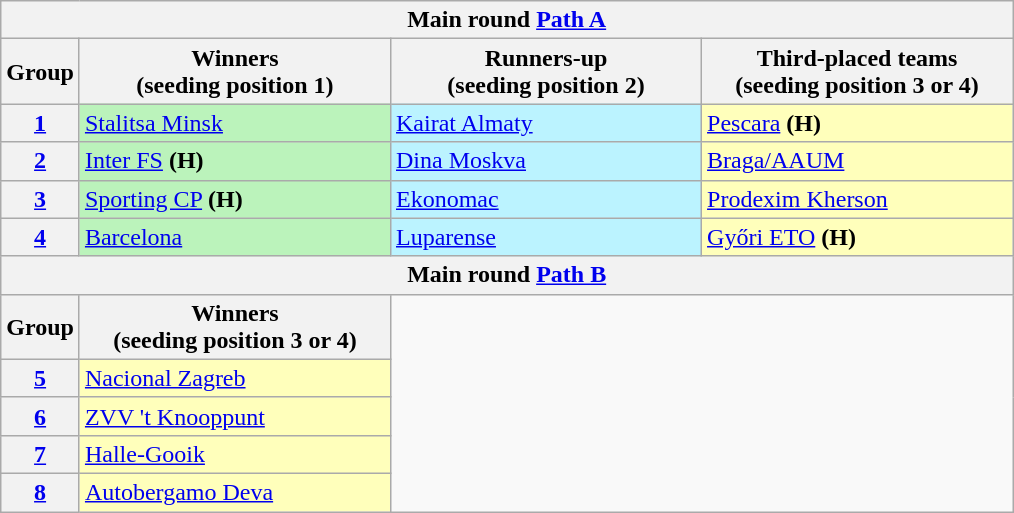<table class="wikitable">
<tr>
<th colspan=4>Main round <a href='#'>Path A</a></th>
</tr>
<tr>
<th>Group</th>
<th width=200>Winners<br>(seeding position 1)</th>
<th width=200>Runners-up<br>(seeding position 2)</th>
<th width=200>Third-placed teams<br>(seeding position 3 or 4)</th>
</tr>
<tr>
<th><a href='#'>1</a></th>
<td bgcolor=#BBF3BB> <a href='#'>Stalitsa Minsk</a></td>
<td bgcolor=#BBF3FF> <a href='#'>Kairat Almaty</a></td>
<td bgcolor=#FFFFBB> <a href='#'>Pescara</a> <strong>(H)</strong></td>
</tr>
<tr>
<th><a href='#'>2</a></th>
<td bgcolor=#BBF3BB> <a href='#'>Inter FS</a> <strong>(H)</strong></td>
<td bgcolor=#BBF3FF> <a href='#'>Dina Moskva</a></td>
<td bgcolor=#FFFFBB> <a href='#'>Braga/AAUM</a></td>
</tr>
<tr>
<th><a href='#'>3</a></th>
<td bgcolor=#BBF3BB> <a href='#'>Sporting CP</a> <strong>(H)</strong></td>
<td bgcolor=#BBF3FF> <a href='#'>Ekonomac</a></td>
<td bgcolor=#FFFFBB> <a href='#'>Prodexim Kherson</a></td>
</tr>
<tr>
<th><a href='#'>4</a></th>
<td bgcolor=#BBF3BB> <a href='#'>Barcelona</a></td>
<td bgcolor=#BBF3FF> <a href='#'>Luparense</a></td>
<td bgcolor=#FFFFBB> <a href='#'>Győri ETO</a> <strong>(H)</strong></td>
</tr>
<tr>
<th colspan=4>Main round <a href='#'>Path B</a></th>
</tr>
<tr>
<th>Group</th>
<th>Winners<br>(seeding position 3 or 4)</th>
<td colspan=2 rowspan=5></td>
</tr>
<tr>
<th><a href='#'>5</a></th>
<td bgcolor=#FFFFBB> <a href='#'>Nacional Zagreb</a></td>
</tr>
<tr>
<th><a href='#'>6</a></th>
<td bgcolor=#FFFFBB> <a href='#'>ZVV 't Knooppunt</a></td>
</tr>
<tr>
<th><a href='#'>7</a></th>
<td bgcolor=#FFFFBB> <a href='#'>Halle-Gooik</a></td>
</tr>
<tr>
<th><a href='#'>8</a></th>
<td bgcolor=#FFFFBB> <a href='#'>Autobergamo Deva</a></td>
</tr>
</table>
